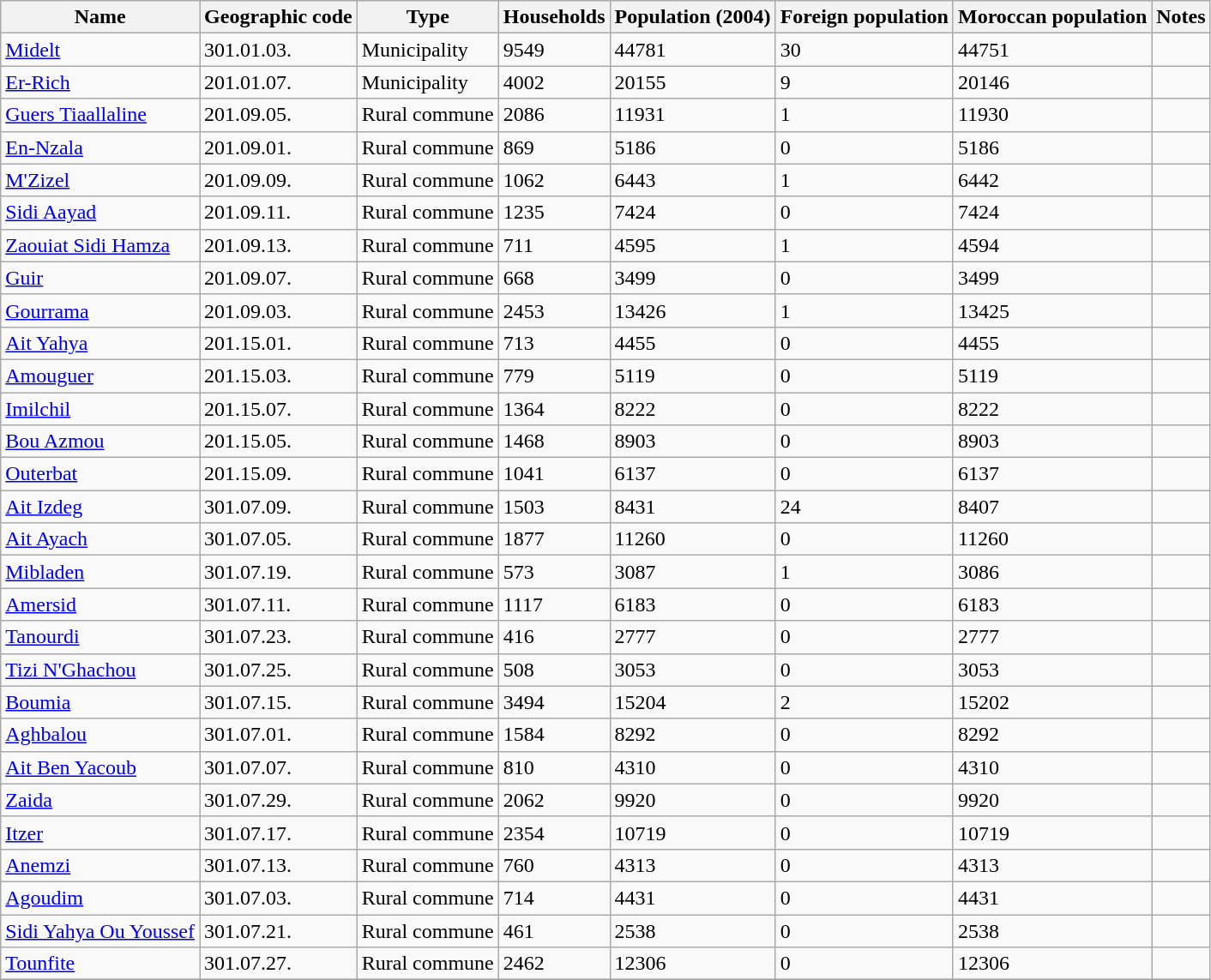<table class="wikitable sortable">
<tr>
<th>Name</th>
<th>Geographic code</th>
<th>Type</th>
<th>Households</th>
<th>Population (2004)</th>
<th>Foreign population</th>
<th>Moroccan population</th>
<th>Notes</th>
</tr>
<tr>
<td><a href='#'>Midelt</a></td>
<td>301.01.03.</td>
<td>Municipality</td>
<td>9549</td>
<td>44781</td>
<td>30</td>
<td>44751</td>
<td></td>
</tr>
<tr>
<td><a href='#'>Er-Rich</a></td>
<td>201.01.07.</td>
<td>Municipality</td>
<td>4002</td>
<td>20155</td>
<td>9</td>
<td>20146</td>
<td></td>
</tr>
<tr>
<td><a href='#'>Guers Tiaallaline</a></td>
<td>201.09.05.</td>
<td>Rural commune</td>
<td>2086</td>
<td>11931</td>
<td>1</td>
<td>11930</td>
<td></td>
</tr>
<tr>
<td><a href='#'>En-Nzala</a></td>
<td>201.09.01.</td>
<td>Rural commune</td>
<td>869</td>
<td>5186</td>
<td>0</td>
<td>5186</td>
<td></td>
</tr>
<tr>
<td><a href='#'>M'Zizel</a></td>
<td>201.09.09.</td>
<td>Rural commune</td>
<td>1062</td>
<td>6443</td>
<td>1</td>
<td>6442</td>
<td></td>
</tr>
<tr>
<td><a href='#'>Sidi Aayad</a></td>
<td>201.09.11.</td>
<td>Rural commune</td>
<td>1235</td>
<td>7424</td>
<td>0</td>
<td>7424</td>
<td></td>
</tr>
<tr>
<td><a href='#'>Zaouiat Sidi Hamza</a></td>
<td>201.09.13.</td>
<td>Rural commune</td>
<td>711</td>
<td>4595</td>
<td>1</td>
<td>4594</td>
<td></td>
</tr>
<tr>
<td><a href='#'>Guir</a></td>
<td>201.09.07.</td>
<td>Rural commune</td>
<td>668</td>
<td>3499</td>
<td>0</td>
<td>3499</td>
<td></td>
</tr>
<tr>
<td><a href='#'>Gourrama</a></td>
<td>201.09.03.</td>
<td>Rural commune</td>
<td>2453</td>
<td>13426</td>
<td>1</td>
<td>13425</td>
<td></td>
</tr>
<tr>
<td><a href='#'>Ait Yahya</a></td>
<td>201.15.01.</td>
<td>Rural commune</td>
<td>713</td>
<td>4455</td>
<td>0</td>
<td>4455</td>
<td></td>
</tr>
<tr>
<td><a href='#'>Amouguer</a></td>
<td>201.15.03.</td>
<td>Rural commune</td>
<td>779</td>
<td>5119</td>
<td>0</td>
<td>5119</td>
<td></td>
</tr>
<tr>
<td><a href='#'>Imilchil</a></td>
<td>201.15.07.</td>
<td>Rural commune</td>
<td>1364</td>
<td>8222</td>
<td>0</td>
<td>8222</td>
<td></td>
</tr>
<tr>
<td><a href='#'>Bou Azmou</a></td>
<td>201.15.05.</td>
<td>Rural commune</td>
<td>1468</td>
<td>8903</td>
<td>0</td>
<td>8903</td>
<td></td>
</tr>
<tr>
<td><a href='#'>Outerbat</a></td>
<td>201.15.09.</td>
<td>Rural commune</td>
<td>1041</td>
<td>6137</td>
<td>0</td>
<td>6137</td>
<td></td>
</tr>
<tr>
<td><a href='#'>Ait Izdeg</a></td>
<td>301.07.09.</td>
<td>Rural commune</td>
<td>1503</td>
<td>8431</td>
<td>24</td>
<td>8407</td>
<td></td>
</tr>
<tr>
<td><a href='#'>Ait Ayach</a></td>
<td>301.07.05.</td>
<td>Rural commune</td>
<td>1877</td>
<td>11260</td>
<td>0</td>
<td>11260</td>
<td></td>
</tr>
<tr>
<td><a href='#'>Mibladen</a></td>
<td>301.07.19.</td>
<td>Rural commune</td>
<td>573</td>
<td>3087</td>
<td>1</td>
<td>3086</td>
<td></td>
</tr>
<tr>
<td><a href='#'>Amersid</a></td>
<td>301.07.11.</td>
<td>Rural commune</td>
<td>1117</td>
<td>6183</td>
<td>0</td>
<td>6183</td>
<td></td>
</tr>
<tr>
<td><a href='#'>Tanourdi</a></td>
<td>301.07.23.</td>
<td>Rural commune</td>
<td>416</td>
<td>2777</td>
<td>0</td>
<td>2777</td>
<td></td>
</tr>
<tr>
<td><a href='#'>Tizi N'Ghachou</a></td>
<td>301.07.25.</td>
<td>Rural commune</td>
<td>508</td>
<td>3053</td>
<td>0</td>
<td>3053</td>
<td></td>
</tr>
<tr>
<td><a href='#'>Boumia</a></td>
<td>301.07.15.</td>
<td>Rural commune</td>
<td>3494</td>
<td>15204</td>
<td>2</td>
<td>15202</td>
<td></td>
</tr>
<tr>
<td><a href='#'>Aghbalou</a></td>
<td>301.07.01.</td>
<td>Rural commune</td>
<td>1584</td>
<td>8292</td>
<td>0</td>
<td>8292</td>
<td></td>
</tr>
<tr>
<td><a href='#'>Ait Ben Yacoub</a></td>
<td>301.07.07.</td>
<td>Rural commune</td>
<td>810</td>
<td>4310</td>
<td>0</td>
<td>4310</td>
<td></td>
</tr>
<tr>
<td><a href='#'>Zaida</a></td>
<td>301.07.29.</td>
<td>Rural commune</td>
<td>2062</td>
<td>9920</td>
<td>0</td>
<td>9920</td>
<td></td>
</tr>
<tr>
<td><a href='#'>Itzer</a></td>
<td>301.07.17.</td>
<td>Rural commune</td>
<td>2354</td>
<td>10719</td>
<td>0</td>
<td>10719</td>
<td></td>
</tr>
<tr>
<td><a href='#'>Anemzi</a></td>
<td>301.07.13.</td>
<td>Rural commune</td>
<td>760</td>
<td>4313</td>
<td>0</td>
<td>4313</td>
<td></td>
</tr>
<tr>
<td><a href='#'>Agoudim</a></td>
<td>301.07.03.</td>
<td>Rural commune</td>
<td>714</td>
<td>4431</td>
<td>0</td>
<td>4431</td>
<td></td>
</tr>
<tr>
<td><a href='#'>Sidi Yahya Ou Youssef</a></td>
<td>301.07.21.</td>
<td>Rural commune</td>
<td>461</td>
<td>2538</td>
<td>0</td>
<td>2538</td>
<td></td>
</tr>
<tr>
<td><a href='#'>Tounfite</a></td>
<td>301.07.27.</td>
<td>Rural commune</td>
<td>2462</td>
<td>12306</td>
<td>0</td>
<td>12306</td>
<td></td>
</tr>
<tr>
</tr>
</table>
